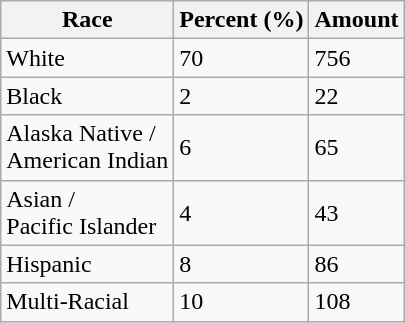<table class="wikitable sortable">
<tr>
<th>Race</th>
<th>Percent (%)</th>
<th>Amount</th>
</tr>
<tr>
<td>White</td>
<td>70</td>
<td>756</td>
</tr>
<tr>
<td>Black</td>
<td>2</td>
<td>22</td>
</tr>
<tr>
<td>Alaska Native /<br>American Indian</td>
<td>6</td>
<td>65</td>
</tr>
<tr>
<td>Asian /<br>Pacific Islander</td>
<td>4</td>
<td>43</td>
</tr>
<tr>
<td>Hispanic</td>
<td>8</td>
<td>86</td>
</tr>
<tr>
<td>Multi-Racial</td>
<td>10</td>
<td>108</td>
</tr>
</table>
